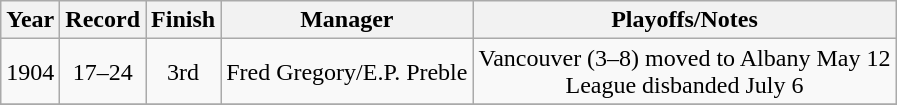<table class="wikitable" style="text-align:center">
<tr>
<th>Year</th>
<th>Record</th>
<th>Finish</th>
<th>Manager</th>
<th>Playoffs/Notes</th>
</tr>
<tr>
<td>1904</td>
<td>17–24</td>
<td>3rd</td>
<td>Fred Gregory/E.P. Preble</td>
<td>Vancouver (3–8) moved to Albany May 12<br>League disbanded July 6</td>
</tr>
<tr>
</tr>
</table>
